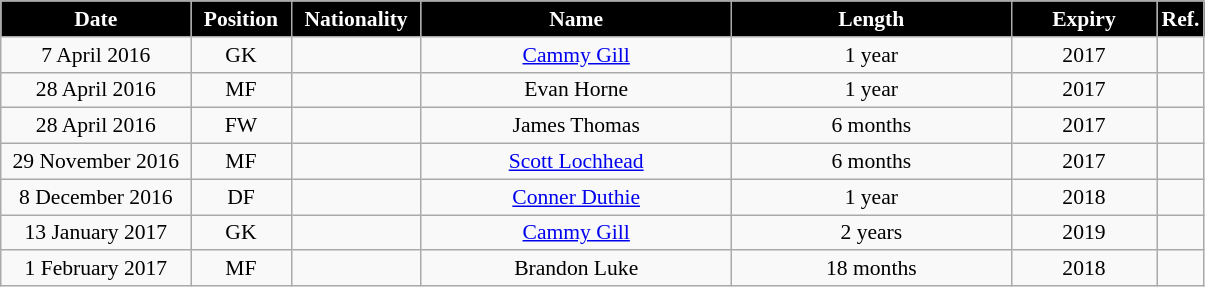<table class="wikitable" style="text-align:center; font-size:90%; ">
<tr>
<th style="background:#000000; color:white; width:120px;">Date</th>
<th style="background:#000000; color:white; width:60px;">Position</th>
<th style="background:#000000; color:white; width:80px;">Nationality</th>
<th style="background:#000000; color:white; width:200px;">Name</th>
<th style="background:#000000; color:white; width:180px;">Length</th>
<th style="background:#000000; color:white; width:90px;">Expiry</th>
<th style="background:#000000; color:white; width:25px;">Ref.</th>
</tr>
<tr>
<td>7 April 2016</td>
<td>GK</td>
<td></td>
<td><a href='#'>Cammy Gill</a></td>
<td>1 year</td>
<td>2017</td>
<td></td>
</tr>
<tr>
<td>28 April 2016</td>
<td>MF</td>
<td></td>
<td>Evan Horne</td>
<td>1 year</td>
<td>2017</td>
<td></td>
</tr>
<tr>
<td>28 April 2016</td>
<td>FW</td>
<td></td>
<td>James Thomas</td>
<td>6 months</td>
<td>2017</td>
<td></td>
</tr>
<tr>
<td>29 November 2016</td>
<td>MF</td>
<td></td>
<td><a href='#'>Scott Lochhead</a></td>
<td>6 months</td>
<td>2017</td>
<td></td>
</tr>
<tr>
<td>8 December 2016</td>
<td>DF</td>
<td></td>
<td><a href='#'>Conner Duthie</a></td>
<td>1 year</td>
<td>2018</td>
<td></td>
</tr>
<tr>
<td>13 January 2017</td>
<td>GK</td>
<td></td>
<td><a href='#'>Cammy Gill</a></td>
<td>2 years</td>
<td>2019</td>
<td></td>
</tr>
<tr>
<td>1 February 2017</td>
<td>MF</td>
<td></td>
<td>Brandon Luke</td>
<td>18 months</td>
<td>2018</td>
<td></td>
</tr>
</table>
